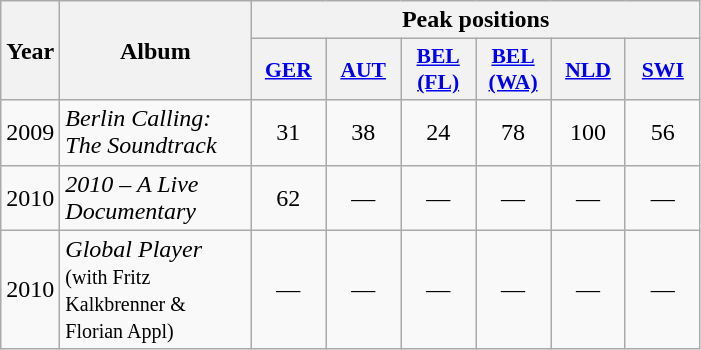<table class="wikitable">
<tr>
<th rowspan="2" style="text-align:center; width:10px;">Year</th>
<th rowspan="2" style="text-align:center; width:120px;">Album</th>
<th colspan="6" style="text-align:center; width:20px;">Peak positions</th>
</tr>
<tr>
<th scope="col" style="width:3em;font-size:90%;"><a href='#'>GER</a><br></th>
<th scope="col" style="width:3em;font-size:90%;"><a href='#'>AUT</a><br></th>
<th scope="col" style="width:3em;font-size:90%;"><a href='#'>BEL<br>(FL)</a><br></th>
<th scope="col" style="width:3em;font-size:90%;"><a href='#'>BEL<br>(WA)</a><br></th>
<th scope="col" style="width:3em;font-size:90%;"><a href='#'>NLD</a><br></th>
<th scope="col" style="width:3em;font-size:90%;"><a href='#'>SWI</a><br></th>
</tr>
<tr>
<td style="text-align:center;">2009</td>
<td><em>Berlin Calling: The Soundtrack</em></td>
<td style="text-align:center;">31</td>
<td style="text-align:center;">38</td>
<td style="text-align:center;">24</td>
<td style="text-align:center;">78</td>
<td style="text-align:center;">100</td>
<td style="text-align:center;">56</td>
</tr>
<tr>
<td style="text-align:center;">2010</td>
<td><em>2010 – A Live Documentary</em></td>
<td style="text-align:center;">62</td>
<td style="text-align:center;">—</td>
<td style="text-align:center;">—</td>
<td style="text-align:center;">—</td>
<td style="text-align:center;">—</td>
<td style="text-align:center;">—</td>
</tr>
<tr>
<td style="text-align:center;">2010</td>
<td><em>Global Player</em><br><small>(with Fritz Kalkbrenner & Florian Appl)</small></td>
<td style="text-align:center;">—</td>
<td style="text-align:center;">—</td>
<td style="text-align:center;">—</td>
<td style="text-align:center;">—</td>
<td style="text-align:center;">—</td>
<td style="text-align:center;">—</td>
</tr>
</table>
